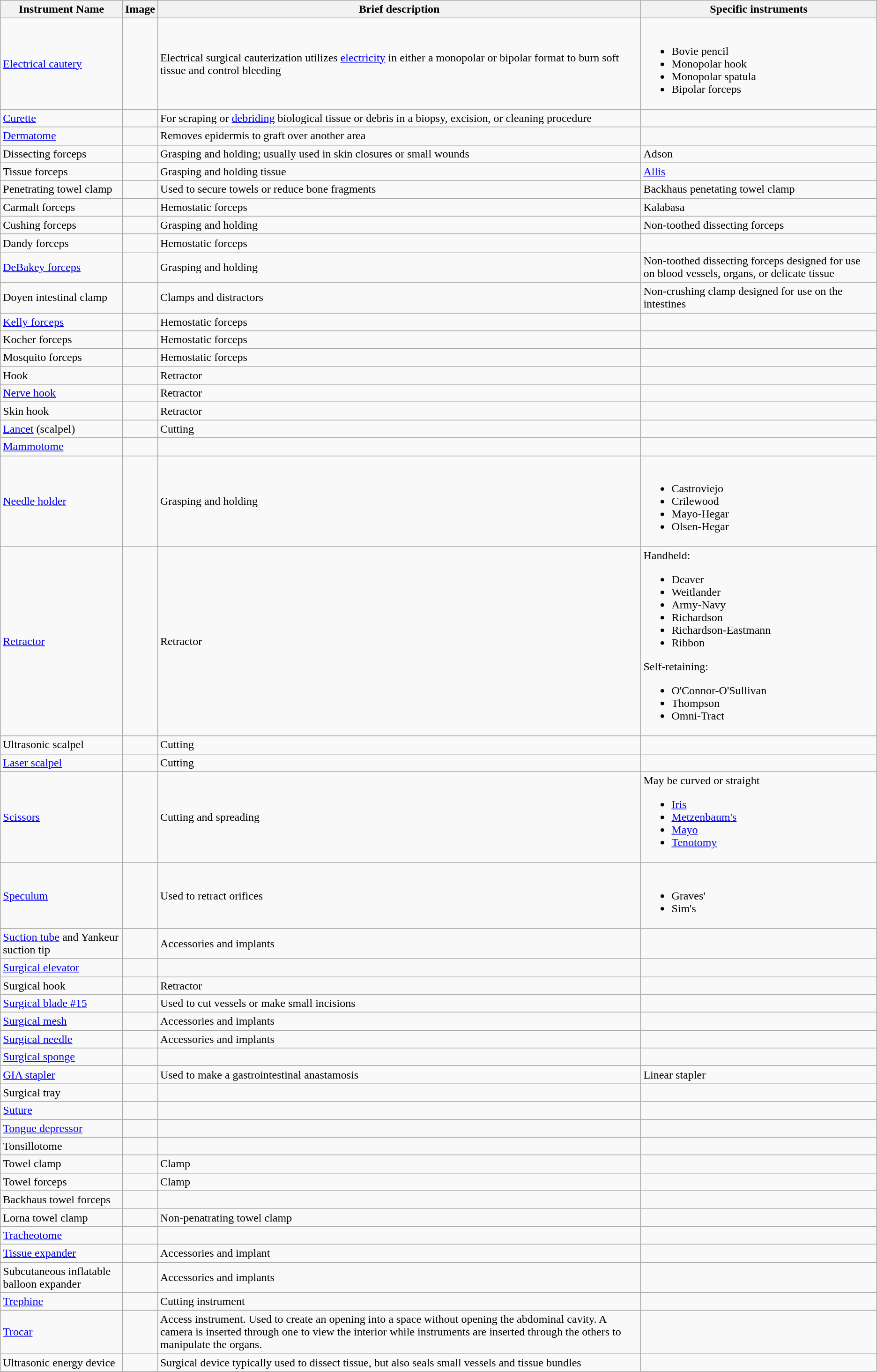<table class="wikitable sortable">
<tr>
<th>Instrument Name</th>
<th class="unsortable">Image</th>
<th>Brief description</th>
<th>Specific instruments</th>
</tr>
<tr>
<td><a href='#'>Electrical cautery</a></td>
<td></td>
<td>Electrical surgical cauterization utilizes <a href='#'>electricity</a> in either a monopolar or bipolar format to burn soft tissue and control bleeding</td>
<td><br><ul><li>Bovie pencil</li><li>Monopolar hook</li><li>Monopolar spatula</li><li>Bipolar forceps</li></ul></td>
</tr>
<tr>
<td><a href='#'>Curette</a></td>
<td></td>
<td>For scraping or <a href='#'>debriding</a> biological tissue or debris in a biopsy, excision, or cleaning procedure</td>
<td></td>
</tr>
<tr>
<td><a href='#'>Dermatome</a></td>
<td></td>
<td>Removes epidermis to graft over another area</td>
<td></td>
</tr>
<tr>
<td>Dissecting forceps</td>
<td></td>
<td>Grasping and holding; usually used in skin closures or small wounds</td>
<td>Adson</td>
</tr>
<tr>
<td>Tissue forceps</td>
<td></td>
<td>Grasping and holding tissue</td>
<td><a href='#'>Allis</a></td>
</tr>
<tr>
<td>Penetrating towel clamp</td>
<td></td>
<td>Used to secure towels or reduce bone fragments</td>
<td>Backhaus penetating towel clamp</td>
</tr>
<tr>
<td>Carmalt forceps</td>
<td></td>
<td>Hemostatic forceps</td>
<td>Kalabasa</td>
</tr>
<tr>
<td>Cushing forceps</td>
<td></td>
<td>Grasping and holding</td>
<td>Non-toothed dissecting forceps</td>
</tr>
<tr>
<td>Dandy forceps</td>
<td></td>
<td>Hemostatic forceps</td>
<td></td>
</tr>
<tr>
<td><a href='#'>DeBakey forceps</a></td>
<td></td>
<td>Grasping and holding</td>
<td>Non-toothed dissecting forceps designed for use on blood vessels, organs, or delicate tissue</td>
</tr>
<tr>
<td>Doyen intestinal clamp</td>
<td></td>
<td>Clamps and distractors</td>
<td>Non-crushing clamp designed for use on the intestines</td>
</tr>
<tr>
<td><a href='#'>Kelly forceps</a></td>
<td></td>
<td>Hemostatic forceps</td>
<td></td>
</tr>
<tr>
<td>Kocher forceps</td>
<td></td>
<td>Hemostatic forceps</td>
<td></td>
</tr>
<tr>
<td>Mosquito forceps</td>
<td></td>
<td>Hemostatic forceps</td>
<td></td>
</tr>
<tr>
<td>Hook</td>
<td></td>
<td>Retractor</td>
<td></td>
</tr>
<tr>
<td><a href='#'>Nerve hook</a></td>
<td></td>
<td>Retractor</td>
<td></td>
</tr>
<tr>
<td>Skin hook</td>
<td></td>
<td>Retractor</td>
<td></td>
</tr>
<tr>
<td><a href='#'>Lancet</a> (scalpel)</td>
<td></td>
<td>Cutting</td>
<td></td>
</tr>
<tr>
<td><a href='#'>Mammotome</a></td>
<td></td>
<td></td>
<td></td>
</tr>
<tr>
<td><a href='#'>Needle holder</a></td>
<td></td>
<td>Grasping and holding</td>
<td><br><ul><li>Castroviejo</li><li>Crilewood</li><li>Mayo-Hegar</li><li>Olsen-Hegar</li></ul></td>
</tr>
<tr>
<td><a href='#'>Retractor</a></td>
<td></td>
<td>Retractor</td>
<td>Handheld:<br><ul><li>Deaver</li><li>Weitlander</li><li>Army-Navy</li><li>Richardson</li><li>Richardson-Eastmann</li><li>Ribbon</li></ul>Self-retaining:<ul><li>O'Connor-O'Sullivan</li><li>Thompson</li><li>Omni-Tract</li></ul></td>
</tr>
<tr>
<td>Ultrasonic scalpel</td>
<td></td>
<td>Cutting</td>
<td></td>
</tr>
<tr>
<td><a href='#'>Laser scalpel</a></td>
<td></td>
<td>Cutting</td>
<td></td>
</tr>
<tr>
<td><a href='#'>Scissors</a></td>
<td></td>
<td>Cutting and spreading</td>
<td>May be curved or straight<br><ul><li><a href='#'>Iris</a></li><li><a href='#'>Metzenbaum's</a></li><li><a href='#'>Mayo</a></li><li><a href='#'>Tenotomy</a></li></ul></td>
</tr>
<tr>
<td><a href='#'>Speculum</a></td>
<td></td>
<td>Used to retract orifices</td>
<td><br><ul><li>Graves'</li><li>Sim's</li></ul></td>
</tr>
<tr>
<td><a href='#'>Suction tube</a> and Yankeur suction tip</td>
<td></td>
<td>Accessories and implants</td>
<td></td>
</tr>
<tr>
<td><a href='#'>Surgical elevator</a></td>
<td></td>
<td></td>
<td></td>
</tr>
<tr>
<td>Surgical hook</td>
<td></td>
<td>Retractor</td>
<td></td>
</tr>
<tr>
<td><a href='#'>Surgical blade #15</a></td>
<td></td>
<td>Used to cut vessels or make small incisions</td>
<td></td>
</tr>
<tr>
<td><a href='#'>Surgical mesh</a></td>
<td></td>
<td>Accessories and implants</td>
<td></td>
</tr>
<tr>
<td><a href='#'>Surgical needle</a></td>
<td></td>
<td>Accessories and implants</td>
<td></td>
</tr>
<tr>
<td><a href='#'>Surgical sponge</a></td>
<td></td>
<td></td>
<td></td>
</tr>
<tr>
<td><a href='#'>GIA stapler</a></td>
<td></td>
<td>Used to make a gastrointestinal anastamosis</td>
<td>Linear stapler</td>
</tr>
<tr>
<td>Surgical tray</td>
<td></td>
<td></td>
<td></td>
</tr>
<tr>
<td><a href='#'>Suture</a></td>
<td></td>
<td></td>
<td></td>
</tr>
<tr>
<td><a href='#'>Tongue depressor</a></td>
<td></td>
<td></td>
<td></td>
</tr>
<tr>
<td>Tonsillotome</td>
<td></td>
<td></td>
<td></td>
</tr>
<tr>
<td>Towel clamp</td>
<td></td>
<td>Clamp</td>
<td></td>
</tr>
<tr>
<td>Towel forceps</td>
<td></td>
<td>Clamp</td>
<td></td>
</tr>
<tr>
<td>Backhaus towel forceps</td>
<td></td>
<td></td>
<td></td>
</tr>
<tr>
<td>Lorna towel clamp</td>
<td></td>
<td>Non-penatrating towel clamp</td>
<td></td>
</tr>
<tr>
<td><a href='#'>Tracheotome</a></td>
<td></td>
<td></td>
<td></td>
</tr>
<tr>
<td><a href='#'>Tissue expander</a></td>
<td></td>
<td>Accessories and implant</td>
<td></td>
</tr>
<tr>
<td>Subcutaneous inflatable balloon expander</td>
<td></td>
<td>Accessories and implants</td>
<td></td>
</tr>
<tr>
<td><a href='#'>Trephine</a></td>
<td></td>
<td>Cutting instrument</td>
<td></td>
</tr>
<tr>
<td><a href='#'>Trocar</a></td>
<td></td>
<td>Access instrument. Used to create an opening into a space without opening the abdominal cavity. A camera is inserted through one to view the interior while instruments are inserted through the others to manipulate the organs.</td>
<td></td>
</tr>
<tr>
<td>Ultrasonic energy device</td>
<td></td>
<td>Surgical device typically used to dissect tissue, but also seals small vessels and tissue bundles</td>
</tr>
</table>
